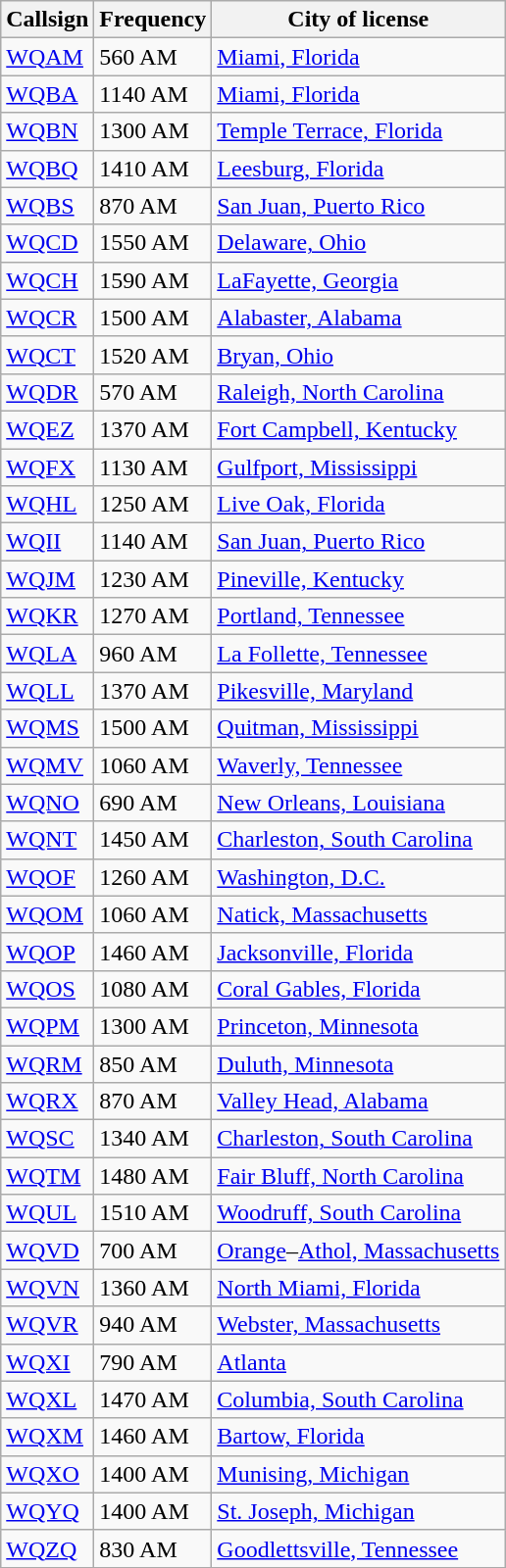<table class="wikitable sortable">
<tr>
<th>Callsign</th>
<th>Frequency</th>
<th>City of license</th>
</tr>
<tr>
<td><a href='#'>WQAM</a></td>
<td>560 AM</td>
<td><a href='#'>Miami, Florida</a></td>
</tr>
<tr>
<td><a href='#'>WQBA</a></td>
<td>1140 AM</td>
<td><a href='#'>Miami, Florida</a></td>
</tr>
<tr>
<td><a href='#'>WQBN</a></td>
<td>1300 AM</td>
<td><a href='#'>Temple Terrace, Florida</a></td>
</tr>
<tr>
<td><a href='#'>WQBQ</a></td>
<td>1410 AM</td>
<td><a href='#'>Leesburg, Florida</a></td>
</tr>
<tr>
<td><a href='#'>WQBS</a></td>
<td>870 AM</td>
<td><a href='#'>San Juan, Puerto Rico</a></td>
</tr>
<tr>
<td><a href='#'>WQCD</a></td>
<td>1550 AM</td>
<td><a href='#'>Delaware, Ohio</a></td>
</tr>
<tr>
<td><a href='#'>WQCH</a></td>
<td>1590 AM</td>
<td><a href='#'>LaFayette, Georgia</a></td>
</tr>
<tr>
<td><a href='#'>WQCR</a></td>
<td>1500 AM</td>
<td><a href='#'>Alabaster, Alabama</a></td>
</tr>
<tr>
<td><a href='#'>WQCT</a></td>
<td>1520 AM</td>
<td><a href='#'>Bryan, Ohio</a></td>
</tr>
<tr>
<td><a href='#'>WQDR</a></td>
<td>570 AM</td>
<td><a href='#'>Raleigh, North Carolina</a></td>
</tr>
<tr>
<td><a href='#'>WQEZ</a></td>
<td>1370 AM</td>
<td><a href='#'>Fort Campbell, Kentucky</a></td>
</tr>
<tr>
<td><a href='#'>WQFX</a></td>
<td>1130 AM</td>
<td><a href='#'>Gulfport, Mississippi</a></td>
</tr>
<tr>
<td><a href='#'>WQHL</a></td>
<td>1250 AM</td>
<td><a href='#'>Live Oak, Florida</a></td>
</tr>
<tr>
<td><a href='#'>WQII</a></td>
<td>1140 AM</td>
<td><a href='#'>San Juan, Puerto Rico</a></td>
</tr>
<tr>
<td><a href='#'>WQJM</a></td>
<td>1230 AM</td>
<td><a href='#'>Pineville, Kentucky</a></td>
</tr>
<tr>
<td><a href='#'>WQKR</a></td>
<td>1270 AM</td>
<td><a href='#'>Portland, Tennessee</a></td>
</tr>
<tr>
<td><a href='#'>WQLA</a></td>
<td>960 AM</td>
<td><a href='#'>La Follette, Tennessee</a></td>
</tr>
<tr>
<td><a href='#'>WQLL</a></td>
<td>1370 AM</td>
<td><a href='#'>Pikesville, Maryland</a></td>
</tr>
<tr>
<td><a href='#'>WQMS</a></td>
<td>1500 AM</td>
<td><a href='#'>Quitman, Mississippi</a></td>
</tr>
<tr>
<td><a href='#'>WQMV</a></td>
<td>1060 AM</td>
<td><a href='#'>Waverly, Tennessee</a></td>
</tr>
<tr>
<td><a href='#'>WQNO</a></td>
<td>690 AM</td>
<td><a href='#'>New Orleans, Louisiana</a></td>
</tr>
<tr>
<td><a href='#'>WQNT</a></td>
<td>1450 AM</td>
<td><a href='#'>Charleston, South Carolina</a></td>
</tr>
<tr>
<td><a href='#'>WQOF</a></td>
<td>1260 AM</td>
<td><a href='#'>Washington, D.C.</a></td>
</tr>
<tr>
<td><a href='#'>WQOM</a></td>
<td>1060 AM</td>
<td><a href='#'>Natick, Massachusetts</a></td>
</tr>
<tr>
<td><a href='#'>WQOP</a></td>
<td>1460 AM</td>
<td><a href='#'>Jacksonville, Florida</a></td>
</tr>
<tr>
<td><a href='#'>WQOS</a></td>
<td>1080 AM</td>
<td><a href='#'>Coral Gables, Florida</a></td>
</tr>
<tr>
<td><a href='#'>WQPM</a></td>
<td>1300 AM</td>
<td><a href='#'>Princeton, Minnesota</a></td>
</tr>
<tr>
<td><a href='#'>WQRM</a></td>
<td>850 AM</td>
<td><a href='#'>Duluth, Minnesota</a></td>
</tr>
<tr>
<td><a href='#'>WQRX</a></td>
<td>870 AM</td>
<td><a href='#'>Valley Head, Alabama</a></td>
</tr>
<tr>
<td><a href='#'>WQSC</a></td>
<td>1340 AM</td>
<td><a href='#'>Charleston, South Carolina</a></td>
</tr>
<tr>
<td><a href='#'>WQTM</a></td>
<td>1480 AM</td>
<td><a href='#'>Fair Bluff, North Carolina</a></td>
</tr>
<tr>
<td><a href='#'>WQUL</a></td>
<td>1510 AM</td>
<td><a href='#'>Woodruff, South Carolina</a></td>
</tr>
<tr>
<td><a href='#'>WQVD</a></td>
<td>700 AM</td>
<td><a href='#'>Orange</a>–<a href='#'>Athol, Massachusetts</a></td>
</tr>
<tr>
<td><a href='#'>WQVN</a></td>
<td>1360 AM</td>
<td><a href='#'>North Miami, Florida</a></td>
</tr>
<tr>
<td><a href='#'>WQVR</a></td>
<td>940 AM</td>
<td><a href='#'>Webster, Massachusetts</a></td>
</tr>
<tr>
<td><a href='#'>WQXI</a></td>
<td>790 AM</td>
<td><a href='#'>Atlanta</a></td>
</tr>
<tr>
<td><a href='#'>WQXL</a></td>
<td>1470 AM</td>
<td><a href='#'>Columbia, South Carolina</a></td>
</tr>
<tr>
<td><a href='#'>WQXM</a></td>
<td>1460 AM</td>
<td><a href='#'>Bartow, Florida</a></td>
</tr>
<tr>
<td><a href='#'>WQXO</a></td>
<td>1400 AM</td>
<td><a href='#'>Munising, Michigan</a></td>
</tr>
<tr>
<td><a href='#'>WQYQ</a></td>
<td>1400 AM</td>
<td><a href='#'>St. Joseph, Michigan</a></td>
</tr>
<tr>
<td><a href='#'>WQZQ</a></td>
<td>830 AM</td>
<td><a href='#'>Goodlettsville, Tennessee</a></td>
</tr>
</table>
